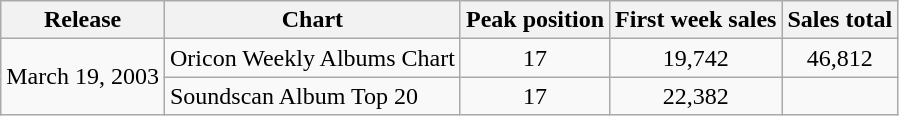<table class="wikitable">
<tr>
<th>Release</th>
<th>Chart</th>
<th>Peak position</th>
<th>First week sales</th>
<th>Sales total</th>
</tr>
<tr>
<td rowspan="2">March 19, 2003</td>
<td>Oricon Weekly Albums Chart</td>
<td align="center">17</td>
<td align="center">19,742</td>
<td align="center">46,812</td>
</tr>
<tr>
<td>Soundscan Album Top 20</td>
<td align="center">17</td>
<td align="center">22,382</td>
<td></td>
</tr>
</table>
